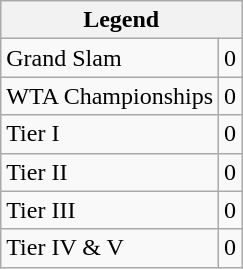<table class="wikitable sortable mw-collapsible mw-collapsed">
<tr>
<th colspan=2>Legend</th>
</tr>
<tr "#f3e6d7">
<td>Grand Slam</td>
<td align="center">0</td>
</tr>
<tr "#ffffcc">
<td>WTA Championships</td>
<td align="center">0</td>
</tr>
<tr "#ffcccc">
<td>Tier I</td>
<td align="center">0</td>
</tr>
<tr "#ccccff">
<td>Tier II</td>
<td align="center">0</td>
</tr>
<tr "#CCFFCC">
<td>Tier III</td>
<td align="center">0</td>
</tr>
<tr "#66CCFF">
<td>Tier IV & V</td>
<td align="center">0</td>
</tr>
</table>
